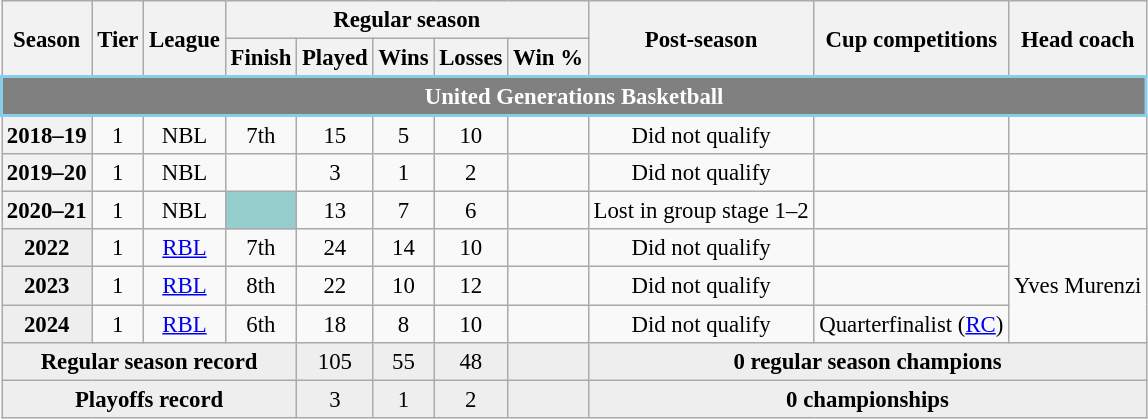<table class="wikitable" style="font-size:95%; text-align:center">
<tr>
<th rowspan="2">Season</th>
<th rowspan="2">Tier</th>
<th rowspan="2">League</th>
<th colspan="5">Regular season</th>
<th rowspan="2">Post-season</th>
<th rowspan="2">Cup competitions</th>
<th rowspan="2">Head coach</th>
</tr>
<tr>
<th>Finish</th>
<th>Played</th>
<th>Wins</th>
<th>Losses</th>
<th>Win %</th>
</tr>
<tr>
<td colspan="13" align="center" style="background:grey; color:white; border:2px solid skyblue"><strong>United Generations Basketball</strong></td>
</tr>
<tr>
<th>2018–19</th>
<td>1</td>
<td>NBL</td>
<td>7th</td>
<td>15</td>
<td>5</td>
<td>10</td>
<td></td>
<td>Did not qualify</td>
<td></td>
<td></td>
</tr>
<tr>
<th>2019–20</th>
<td>1</td>
<td>NBL</td>
<td></td>
<td>3</td>
<td>1</td>
<td>2</td>
<td></td>
<td>Did not qualify</td>
<td></td>
<td></td>
</tr>
<tr>
<th>2020–21</th>
<td>1</td>
<td>NBL</td>
<td style="background-color:#96CDCD;"></td>
<td>13</td>
<td>7</td>
<td>6</td>
<td></td>
<td>Lost in group stage 1–2</td>
<td></td>
<td></td>
</tr>
<tr>
<th style="background:#eee;">2022</th>
<td style="text-align:center;">1</td>
<td style="text-align:center;"><a href='#'>RBL</a></td>
<td style="text-align:center;">7th</td>
<td style="text-align:center;">24</td>
<td style="text-align:center;">14</td>
<td style="text-align:center;">10</td>
<td style="text-align:center;"></td>
<td style="text-align:center;">Did not qualify</td>
<td></td>
<td rowspan="3">Yves Murenzi</td>
</tr>
<tr>
<th style="background:#eee;">2023</th>
<td style="text-align:center;">1</td>
<td style="text-align:center;"><a href='#'>RBL</a></td>
<td>8th</td>
<td style="text-align:center;">22</td>
<td style="text-align:center;">10</td>
<td style="text-align:center;">12</td>
<td style="text-align:center;"></td>
<td style="text-align:center;">Did not qualify</td>
<td></td>
</tr>
<tr>
<th style="background:#eee;">2024</th>
<td style="text-align:center;">1</td>
<td style="text-align:center;"><a href='#'>RBL</a></td>
<td style="text-align:center;">6th</td>
<td style="text-align:center;">18</td>
<td style="text-align:center;">8</td>
<td style="text-align:center;">10</td>
<td style="text-align:center;"></td>
<td style="text-align:center;">Did not qualify</td>
<td>Quarterfinalist (<a href='#'>RC</a>)</td>
</tr>
<tr>
<th colspan="4" style="background:#eee;">Regular season record</th>
<td style="background:#eee;">105</td>
<td style="background:#eee;">55</td>
<td style="background:#eee;">48</td>
<td style="background:#eee;"></td>
<td colspan="3" style="background:#eee;"><strong>0 regular season champions</strong></td>
</tr>
<tr>
<th colspan="4" style="background:#eee;">Playoffs record</th>
<td style="background:#eee;">3</td>
<td style="background:#eee;">1</td>
<td style="background:#eee;">2</td>
<td style="background:#eee;"></td>
<td colspan="3" style="background:#eee;"><strong>0 championships</strong></td>
</tr>
</table>
